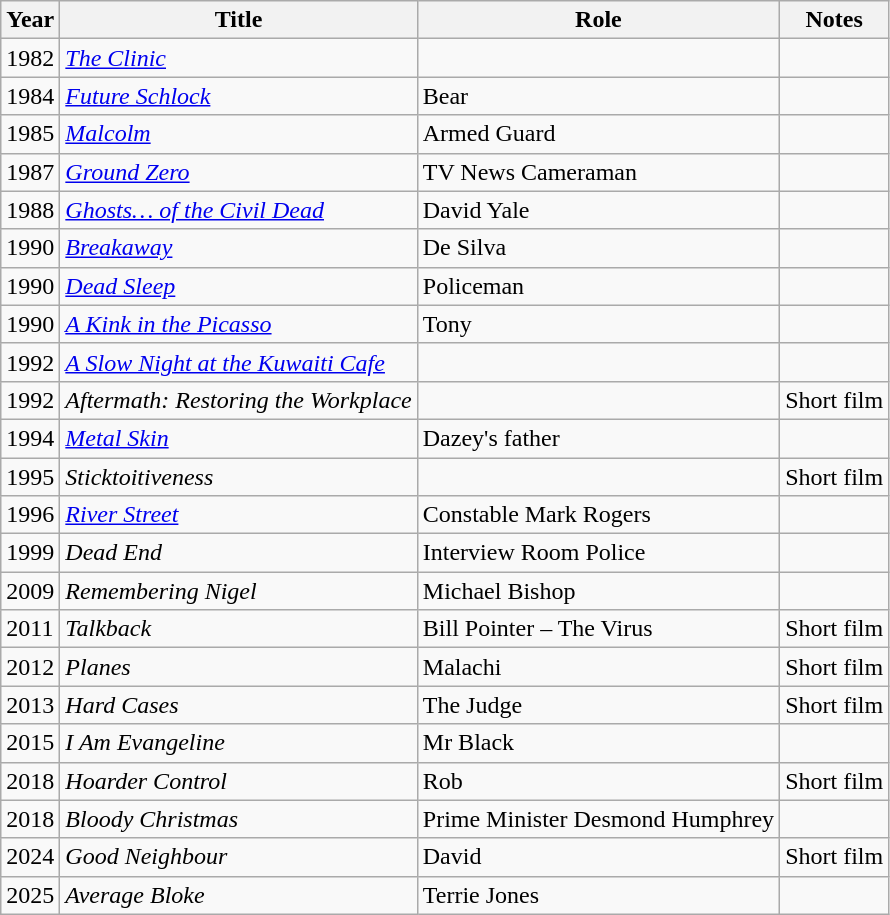<table class=wikitable>
<tr>
<th>Year</th>
<th>Title</th>
<th>Role</th>
<th>Notes</th>
</tr>
<tr>
<td>1982</td>
<td><em><a href='#'>The Clinic</a></em></td>
<td></td>
<td></td>
</tr>
<tr>
<td>1984</td>
<td><em><a href='#'>Future Schlock</a></em></td>
<td>Bear</td>
<td></td>
</tr>
<tr>
<td>1985</td>
<td><em><a href='#'>Malcolm</a></em></td>
<td>Armed Guard</td>
<td></td>
</tr>
<tr>
<td>1987</td>
<td><em><a href='#'>Ground Zero</a></em></td>
<td>TV News Cameraman</td>
<td></td>
</tr>
<tr>
<td>1988</td>
<td><em><a href='#'>Ghosts… of the Civil Dead</a></em></td>
<td>David Yale</td>
<td></td>
</tr>
<tr>
<td>1990</td>
<td><em><a href='#'>Breakaway</a></em></td>
<td>De Silva</td>
<td></td>
</tr>
<tr>
<td>1990</td>
<td><em><a href='#'>Dead Sleep</a></em></td>
<td>Policeman</td>
<td></td>
</tr>
<tr>
<td>1990</td>
<td><em><a href='#'>A Kink in the Picasso</a></em></td>
<td>Tony</td>
<td></td>
</tr>
<tr>
<td>1992</td>
<td><em><a href='#'>A Slow Night at the Kuwaiti Cafe</a></em></td>
<td></td>
<td></td>
</tr>
<tr>
<td>1992</td>
<td><em>Aftermath: Restoring the Workplace</em></td>
<td></td>
<td>Short film</td>
</tr>
<tr>
<td>1994</td>
<td><em><a href='#'>Metal Skin</a></em></td>
<td>Dazey's father</td>
<td></td>
</tr>
<tr>
<td>1995</td>
<td><em>Sticktoitiveness</em></td>
<td></td>
<td>Short film</td>
</tr>
<tr>
<td>1996</td>
<td><em><a href='#'>River Street</a></em></td>
<td>Constable Mark Rogers</td>
<td></td>
</tr>
<tr>
<td>1999</td>
<td><em>Dead End</em></td>
<td>Interview Room Police</td>
<td></td>
</tr>
<tr>
<td>2009</td>
<td><em>Remembering Nigel</em></td>
<td>Michael Bishop</td>
<td></td>
</tr>
<tr>
<td>2011</td>
<td><em>Talkback</em></td>
<td>Bill Pointer – The Virus</td>
<td>Short film</td>
</tr>
<tr>
<td>2012</td>
<td><em>Planes</em></td>
<td>Malachi</td>
<td>Short film</td>
</tr>
<tr>
<td>2013</td>
<td><em>Hard Cases</em></td>
<td>The Judge</td>
<td>Short film</td>
</tr>
<tr>
<td>2015</td>
<td><em>I Am Evangeline</em></td>
<td>Mr Black</td>
<td></td>
</tr>
<tr>
<td>2018</td>
<td><em>Hoarder Control</em></td>
<td>Rob</td>
<td>Short film</td>
</tr>
<tr>
<td>2018</td>
<td><em>Bloody Christmas</em></td>
<td>Prime Minister Desmond Humphrey</td>
<td></td>
</tr>
<tr>
<td>2024</td>
<td><em>Good Neighbour</em></td>
<td>David</td>
<td>Short film</td>
</tr>
<tr>
<td>2025</td>
<td><em>Average Bloke</em></td>
<td>Terrie Jones</td>
<td></td>
</tr>
</table>
